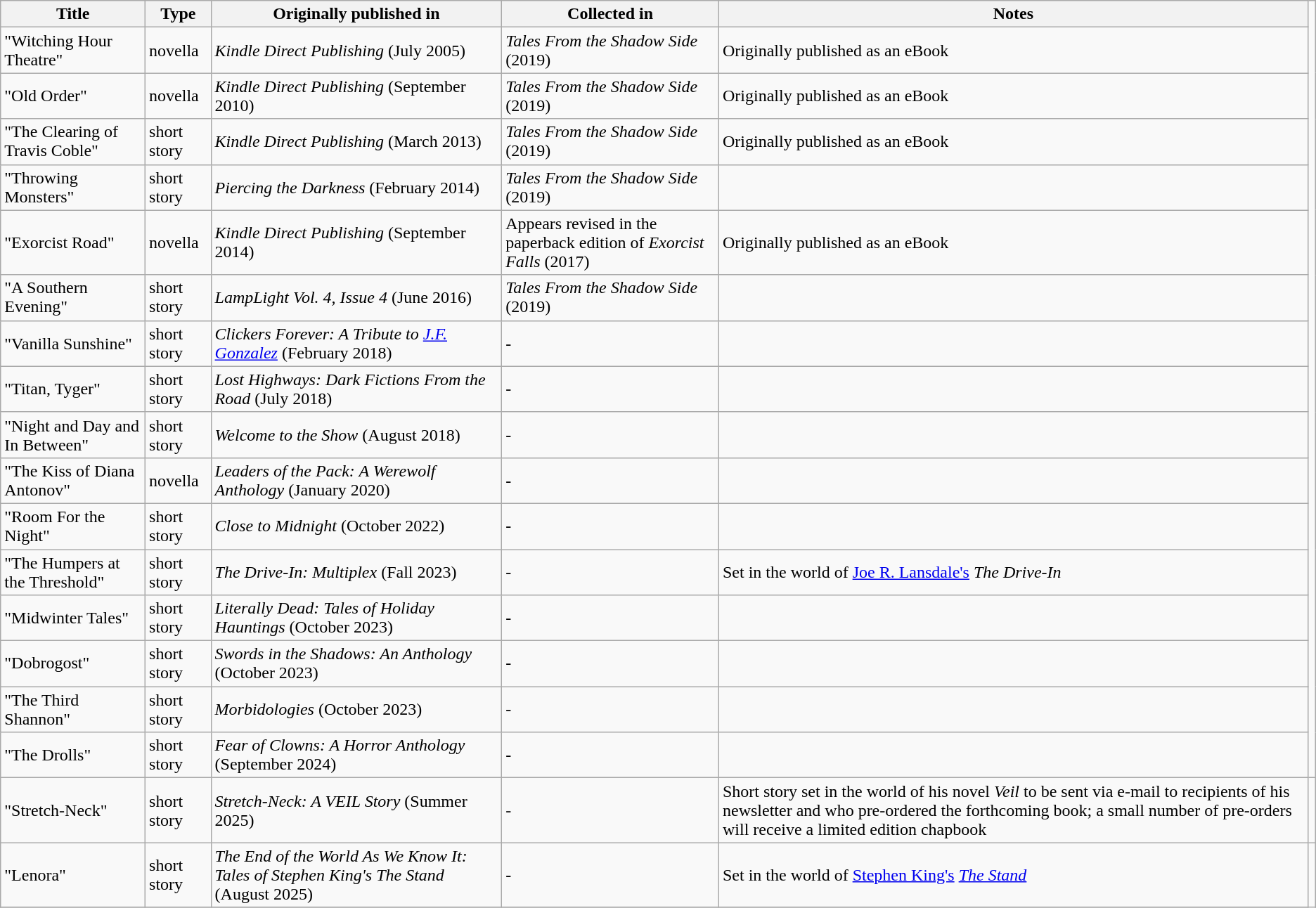<table class="wikitable">
<tr>
<th>Title</th>
<th>Type</th>
<th>Originally published in</th>
<th>Collected in</th>
<th>Notes</th>
</tr>
<tr>
<td>"Witching Hour Theatre"</td>
<td>novella</td>
<td><em>Kindle Direct Publishing</em> (July 2005)</td>
<td><em>Tales From the Shadow Side</em> (2019)</td>
<td>Originally published as an eBook</td>
</tr>
<tr>
<td>"Old Order"</td>
<td>novella</td>
<td><em>Kindle Direct Publishing</em> (September 2010)</td>
<td><em>Tales From the Shadow Side</em> (2019)</td>
<td>Originally published as an eBook</td>
</tr>
<tr>
<td>"The Clearing of Travis Coble"</td>
<td>short story</td>
<td><em>Kindle Direct Publishing</em> (March 2013)</td>
<td><em>Tales From the Shadow Side</em> (2019)</td>
<td>Originally published as an eBook</td>
</tr>
<tr>
<td>"Throwing Monsters"</td>
<td>short story</td>
<td><em>Piercing the Darkness</em> (February 2014)</td>
<td><em>Tales From the Shadow Side</em> (2019)</td>
<td></td>
</tr>
<tr>
<td>"Exorcist Road"</td>
<td>novella</td>
<td><em>Kindle Direct Publishing</em> (September 2014)</td>
<td>Appears revised in the paperback edition of <em>Exorcist Falls</em> (2017)</td>
<td>Originally published as an eBook</td>
</tr>
<tr>
<td>"A Southern Evening"</td>
<td>short story</td>
<td><em>LampLight Vol. 4, Issue 4</em> (June 2016)</td>
<td><em>Tales From the Shadow Side</em> (2019)</td>
<td></td>
</tr>
<tr>
<td>"Vanilla Sunshine"</td>
<td>short story</td>
<td><em>Clickers Forever: A Tribute to <a href='#'>J.F. Gonzalez</a></em> (February 2018)</td>
<td>-</td>
<td></td>
</tr>
<tr>
<td>"Titan, Tyger"</td>
<td>short story</td>
<td><em>Lost Highways: Dark Fictions From the Road</em> (July 2018)</td>
<td>-</td>
<td></td>
</tr>
<tr>
<td>"Night and Day and In Between"</td>
<td>short story</td>
<td><em>Welcome to the Show</em> (August 2018)</td>
<td>-</td>
<td></td>
</tr>
<tr>
<td>"The Kiss of Diana Antonov"</td>
<td>novella</td>
<td><em>Leaders of the Pack: A Werewolf Anthology</em> (January 2020)</td>
<td>-</td>
<td></td>
</tr>
<tr>
<td>"Room For the Night"</td>
<td>short story</td>
<td><em>Close to Midnight</em> (October 2022)</td>
<td>-</td>
<td></td>
</tr>
<tr>
<td>"The Humpers at the Threshold"</td>
<td>short story</td>
<td><em>The Drive-In: Multiplex</em> (Fall 2023)</td>
<td>-</td>
<td>Set in the world of <a href='#'>Joe R. Lansdale's</a> <em>The Drive-In</em></td>
</tr>
<tr>
<td>"Midwinter Tales"</td>
<td>short story</td>
<td><em>Literally Dead: Tales of Holiday Hauntings</em> (October 2023)</td>
<td>-</td>
<td></td>
</tr>
<tr>
<td>"Dobrogost"</td>
<td>short story</td>
<td><em>Swords in the Shadows: An Anthology</em> (October 2023)</td>
<td>-</td>
<td></td>
</tr>
<tr>
<td>"The Third Shannon"</td>
<td>short story</td>
<td><em>Morbidologies</em> (October 2023)</td>
<td>-</td>
<td></td>
</tr>
<tr>
<td>"The Drolls"</td>
<td>short story</td>
<td><em>Fear of Clowns: A Horror Anthology</em> (September 2024)</td>
<td>-</td>
<td></td>
</tr>
<tr>
<td>"Stretch-Neck"</td>
<td>short story</td>
<td><em>Stretch-Neck: A VEIL Story</em> (Summer 2025)</td>
<td>-</td>
<td>Short story set in the world of his novel <em>Veil</em> to be sent via e-mail to recipients of his newsletter and who pre-ordered the forthcoming book; a small number of pre-orders will receive a limited edition chapbook</td>
<td></td>
</tr>
<tr>
<td>"Lenora"</td>
<td>short story</td>
<td><em>The End of the World As We Know It: Tales of Stephen King's The Stand</em> (August 2025)</td>
<td>-</td>
<td>Set in the world of <a href='#'>Stephen King's</a> <em><a href='#'>The Stand</a></em></td>
</tr>
<tr>
</tr>
</table>
